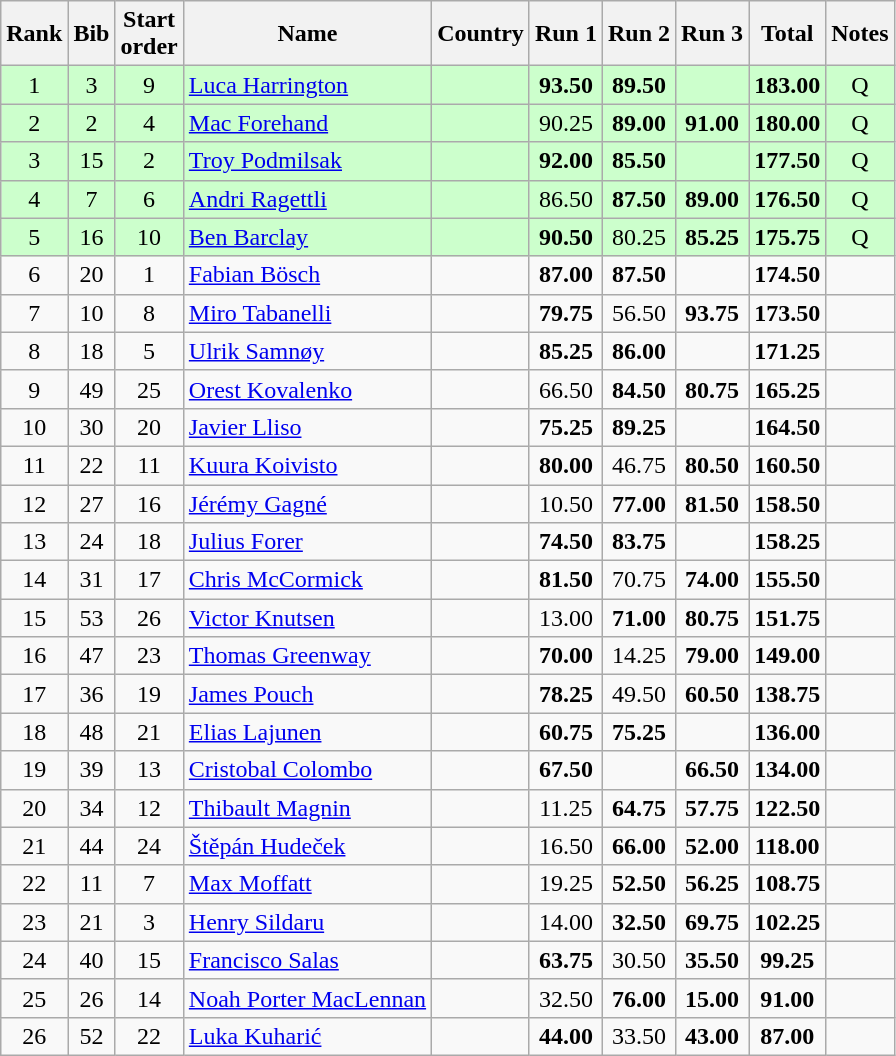<table class="wikitable sortable" style="text-align:center">
<tr>
<th>Rank</th>
<th>Bib</th>
<th>Start<br>order</th>
<th>Name</th>
<th>Country</th>
<th>Run 1</th>
<th>Run 2</th>
<th>Run 3</th>
<th>Total</th>
<th>Notes</th>
</tr>
<tr bgcolor=ccffcc>
<td>1</td>
<td>3</td>
<td>9</td>
<td align=left><a href='#'>Luca Harrington</a></td>
<td align=left></td>
<td><strong>93.50</strong></td>
<td><strong>89.50</strong></td>
<td></td>
<td><strong>183.00</strong></td>
<td>Q</td>
</tr>
<tr bgcolor=ccffcc>
<td>2</td>
<td>2</td>
<td>4</td>
<td align=left><a href='#'>Mac Forehand</a></td>
<td align=left></td>
<td>90.25</td>
<td><strong>89.00</strong></td>
<td><strong>91.00</strong></td>
<td><strong>180.00</strong></td>
<td>Q</td>
</tr>
<tr bgcolor=ccffcc>
<td>3</td>
<td>15</td>
<td>2</td>
<td align=left><a href='#'>Troy Podmilsak</a></td>
<td align=left></td>
<td><strong>92.00</strong></td>
<td><strong>85.50</strong></td>
<td></td>
<td><strong>177.50</strong></td>
<td>Q</td>
</tr>
<tr bgcolor=ccffcc>
<td>4</td>
<td>7</td>
<td>6</td>
<td align=left><a href='#'>Andri Ragettli</a></td>
<td align=left></td>
<td>86.50</td>
<td><strong>87.50</strong></td>
<td><strong>89.00</strong></td>
<td><strong>176.50</strong></td>
<td>Q</td>
</tr>
<tr bgcolor=ccffcc>
<td>5</td>
<td>16</td>
<td>10</td>
<td align=left><a href='#'>Ben Barclay</a></td>
<td align=left></td>
<td><strong>90.50</strong></td>
<td>80.25</td>
<td><strong>85.25</strong></td>
<td><strong>175.75</strong></td>
<td>Q</td>
</tr>
<tr>
<td>6</td>
<td>20</td>
<td>1</td>
<td align=left><a href='#'>Fabian Bösch</a></td>
<td align=left></td>
<td><strong>87.00</strong></td>
<td><strong>87.50</strong></td>
<td></td>
<td><strong>174.50</strong></td>
<td></td>
</tr>
<tr>
<td>7</td>
<td>10</td>
<td>8</td>
<td align=left><a href='#'>Miro Tabanelli</a></td>
<td align=left></td>
<td><strong>79.75</strong></td>
<td>56.50</td>
<td><strong>93.75</strong></td>
<td><strong>173.50</strong></td>
<td></td>
</tr>
<tr>
<td>8</td>
<td>18</td>
<td>5</td>
<td align=left><a href='#'>Ulrik Samnøy</a></td>
<td align=left></td>
<td><strong>85.25</strong></td>
<td><strong>86.00</strong></td>
<td></td>
<td><strong>171.25</strong></td>
<td></td>
</tr>
<tr>
<td>9</td>
<td>49</td>
<td>25</td>
<td align=left><a href='#'>Orest Kovalenko</a></td>
<td align=left></td>
<td>66.50</td>
<td><strong>84.50</strong></td>
<td><strong>80.75</strong></td>
<td><strong>165.25</strong></td>
<td></td>
</tr>
<tr>
<td>10</td>
<td>30</td>
<td>20</td>
<td align=left><a href='#'>Javier Lliso</a></td>
<td align=left></td>
<td><strong>75.25</strong></td>
<td><strong>89.25</strong></td>
<td></td>
<td><strong>164.50</strong></td>
<td></td>
</tr>
<tr>
<td>11</td>
<td>22</td>
<td>11</td>
<td align=left><a href='#'>Kuura Koivisto</a></td>
<td align=left></td>
<td><strong>80.00</strong></td>
<td>46.75</td>
<td><strong>80.50</strong></td>
<td><strong>160.50</strong></td>
<td></td>
</tr>
<tr>
<td>12</td>
<td>27</td>
<td>16</td>
<td align=left><a href='#'>Jérémy Gagné</a></td>
<td align=left></td>
<td>10.50</td>
<td><strong>77.00</strong></td>
<td><strong>81.50</strong></td>
<td><strong>158.50</strong></td>
<td></td>
</tr>
<tr>
<td>13</td>
<td>24</td>
<td>18</td>
<td align=left><a href='#'>Julius Forer</a></td>
<td align=left></td>
<td><strong>74.50</strong></td>
<td><strong>83.75</strong></td>
<td></td>
<td><strong>158.25</strong></td>
<td></td>
</tr>
<tr>
<td>14</td>
<td>31</td>
<td>17</td>
<td align=left><a href='#'>Chris McCormick</a></td>
<td align=left></td>
<td><strong>81.50</strong></td>
<td>70.75</td>
<td><strong>74.00</strong></td>
<td><strong>155.50</strong></td>
<td></td>
</tr>
<tr>
<td>15</td>
<td>53</td>
<td>26</td>
<td align=left><a href='#'>Victor Knutsen</a></td>
<td align=left></td>
<td>13.00</td>
<td><strong>71.00</strong></td>
<td><strong>80.75</strong></td>
<td><strong>151.75</strong></td>
<td></td>
</tr>
<tr>
<td>16</td>
<td>47</td>
<td>23</td>
<td align=left><a href='#'>Thomas Greenway</a></td>
<td align=left></td>
<td><strong>70.00</strong></td>
<td>14.25</td>
<td><strong>79.00</strong></td>
<td><strong>149.00</strong></td>
<td></td>
</tr>
<tr>
<td>17</td>
<td>36</td>
<td>19</td>
<td align=left><a href='#'>James Pouch</a></td>
<td align=left></td>
<td><strong>78.25</strong></td>
<td>49.50</td>
<td><strong>60.50</strong></td>
<td><strong>138.75</strong></td>
<td></td>
</tr>
<tr>
<td>18</td>
<td>48</td>
<td>21</td>
<td align=left><a href='#'>Elias Lajunen</a></td>
<td align=left></td>
<td><strong>60.75</strong></td>
<td><strong>75.25</strong></td>
<td></td>
<td><strong>136.00</strong></td>
<td></td>
</tr>
<tr>
<td>19</td>
<td>39</td>
<td>13</td>
<td align=left><a href='#'>Cristobal Colombo</a></td>
<td align=left></td>
<td><strong>67.50</strong></td>
<td></td>
<td><strong>66.50</strong></td>
<td><strong>134.00</strong></td>
<td></td>
</tr>
<tr>
<td>20</td>
<td>34</td>
<td>12</td>
<td align=left><a href='#'>Thibault Magnin</a></td>
<td align=left></td>
<td>11.25</td>
<td><strong>64.75</strong></td>
<td><strong>57.75</strong></td>
<td><strong>122.50</strong></td>
<td></td>
</tr>
<tr>
<td>21</td>
<td>44</td>
<td>24</td>
<td align=left><a href='#'>Štěpán Hudeček</a></td>
<td align=left></td>
<td>16.50</td>
<td><strong>66.00</strong></td>
<td><strong>52.00</strong></td>
<td><strong>118.00</strong></td>
<td></td>
</tr>
<tr>
<td>22</td>
<td>11</td>
<td>7</td>
<td align=left><a href='#'>Max Moffatt</a></td>
<td align=left></td>
<td>19.25</td>
<td><strong>52.50</strong></td>
<td><strong>56.25</strong></td>
<td><strong>108.75</strong></td>
<td></td>
</tr>
<tr>
<td>23</td>
<td>21</td>
<td>3</td>
<td align=left><a href='#'>Henry Sildaru</a></td>
<td align=left></td>
<td>14.00</td>
<td><strong>32.50</strong></td>
<td><strong>69.75</strong></td>
<td><strong>102.25</strong></td>
<td></td>
</tr>
<tr>
<td>24</td>
<td>40</td>
<td>15</td>
<td align=left><a href='#'>Francisco Salas</a></td>
<td align=left></td>
<td><strong>63.75</strong></td>
<td>30.50</td>
<td><strong>35.50</strong></td>
<td><strong>99.25</strong></td>
<td></td>
</tr>
<tr>
<td>25</td>
<td>26</td>
<td>14</td>
<td align=left><a href='#'>Noah Porter MacLennan</a></td>
<td align=left></td>
<td>32.50</td>
<td><strong>76.00</strong></td>
<td><strong>15.00</strong></td>
<td><strong>91.00</strong></td>
<td></td>
</tr>
<tr>
<td>26</td>
<td>52</td>
<td>22</td>
<td align=left><a href='#'>Luka Kuharić</a></td>
<td align=left></td>
<td><strong>44.00</strong></td>
<td>33.50</td>
<td><strong>43.00</strong></td>
<td><strong>87.00</strong></td>
<td></td>
</tr>
</table>
